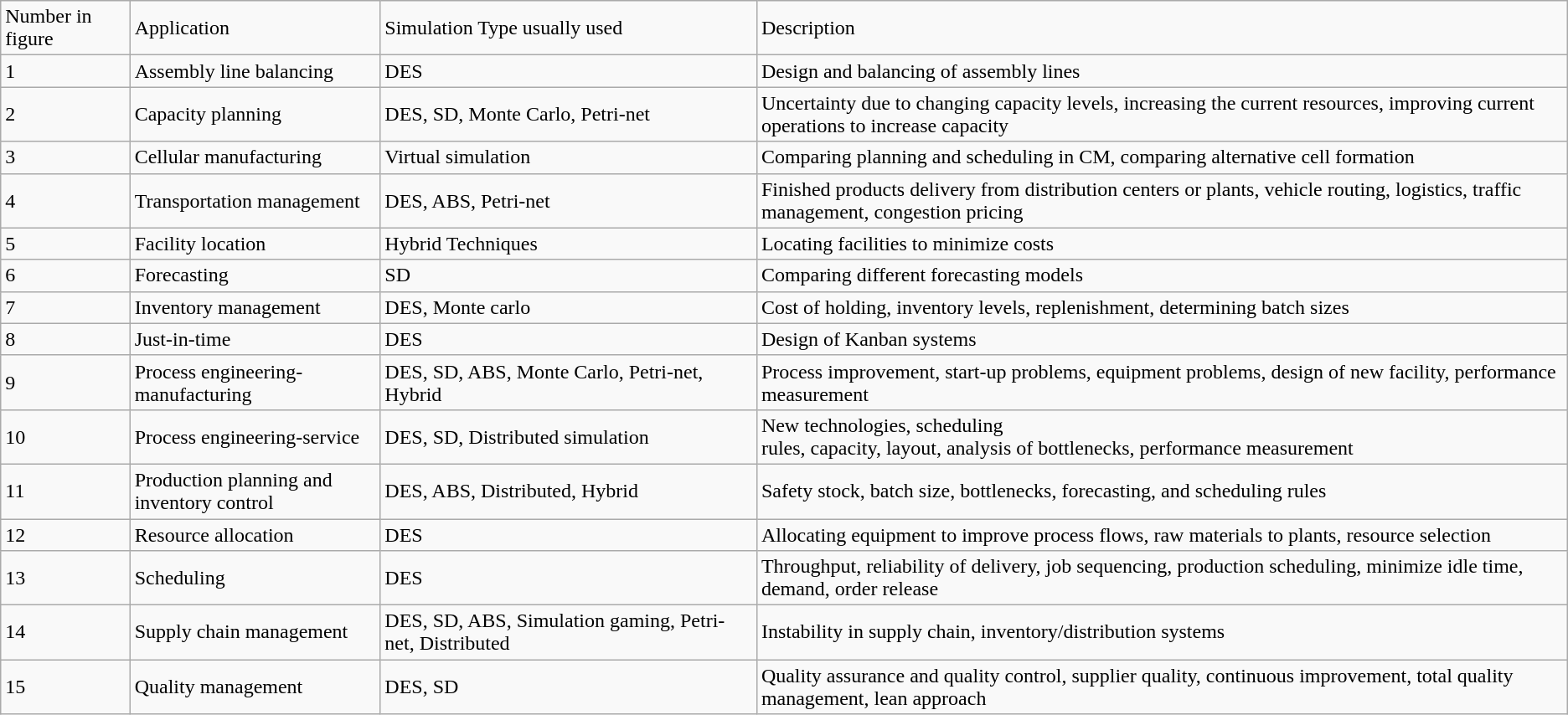<table class="wikitable">
<tr>
<td>Number in figure</td>
<td>Application</td>
<td>Simulation Type usually used</td>
<td>Description</td>
</tr>
<tr>
<td>1</td>
<td>Assembly line balancing</td>
<td>DES</td>
<td>Design and balancing of assembly lines</td>
</tr>
<tr>
<td>2</td>
<td>Capacity planning</td>
<td>DES, SD, Monte Carlo, Petri-net</td>
<td>Uncertainty due  to changing capacity levels, increasing the current resources, improving  current operations to increase capacity</td>
</tr>
<tr>
<td>3</td>
<td>Cellular manufacturing</td>
<td>Virtual simulation</td>
<td>Comparing planning and scheduling in CM, comparing alternative cell formation</td>
</tr>
<tr>
<td>4</td>
<td>Transportation management</td>
<td>DES, ABS, Petri-net</td>
<td>Finished products delivery  from distribution centers or plants, vehicle  routing, logistics, traffic management, congestion pricing</td>
</tr>
<tr>
<td>5</td>
<td>Facility location</td>
<td>Hybrid Techniques</td>
<td>Locating facilities to minimize costs</td>
</tr>
<tr>
<td>6</td>
<td>Forecasting</td>
<td>SD</td>
<td>Comparing different forecasting models</td>
</tr>
<tr>
<td>7</td>
<td>Inventory management</td>
<td>DES, Monte carlo</td>
<td>Cost of holding, inventory levels, replenishment, determining batch  sizes</td>
</tr>
<tr>
<td>8</td>
<td>Just-in-time</td>
<td>DES</td>
<td>Design of Kanban systems</td>
</tr>
<tr>
<td>9</td>
<td>Process engineering-manufacturing</td>
<td>DES, SD, ABS, Monte  Carlo, Petri-net, Hybrid</td>
<td>Process improvement, start-up problems, equipment problems, design of  new facility, performance measurement</td>
</tr>
<tr>
<td>10</td>
<td>Process engineering-service</td>
<td>DES, SD, Distributed simulation</td>
<td>New technologies, scheduling<br>rules, capacity, layout, analysis of bottlenecks, performance  measurement</td>
</tr>
<tr>
<td>11</td>
<td>Production planning and<br>inventory control</td>
<td>DES, ABS, Distributed, Hybrid</td>
<td>Safety stock, batch size, bottlenecks, forecasting, and scheduling  rules</td>
</tr>
<tr>
<td>12</td>
<td>Resource allocation</td>
<td>DES</td>
<td>Allocating equipment to  improve process flows, raw materials to  plants, resource selection</td>
</tr>
<tr>
<td>13</td>
<td>Scheduling</td>
<td>DES</td>
<td>Throughput, reliability of delivery, job sequencing, production  scheduling, minimize idle time, demand, order release</td>
</tr>
<tr>
<td>14</td>
<td>Supply chain management</td>
<td>DES, SD, ABS, Simulation gaming, Petri-net, Distributed</td>
<td>Instability in supply chain, inventory/distribution systems</td>
</tr>
<tr>
<td>15</td>
<td>Quality management</td>
<td>DES, SD</td>
<td>Quality assurance and quality control, supplier quality, continuous  improvement, total quality management, lean approach</td>
</tr>
</table>
